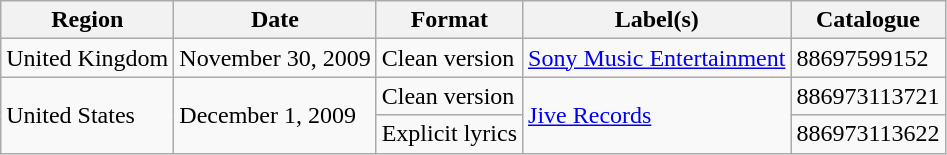<table class="wikitable">
<tr>
<th>Region</th>
<th>Date</th>
<th>Format</th>
<th>Label(s)</th>
<th>Catalogue</th>
</tr>
<tr>
<td>United Kingdom</td>
<td>November 30, 2009</td>
<td>Clean version</td>
<td><a href='#'>Sony Music Entertainment</a></td>
<td>88697599152</td>
</tr>
<tr>
<td rowspan="2">United States</td>
<td rowspan="2">December 1, 2009</td>
<td>Clean version</td>
<td rowspan="2"><a href='#'>Jive Records</a></td>
<td>886973113721</td>
</tr>
<tr>
<td>Explicit lyrics</td>
<td>886973113622</td>
</tr>
</table>
